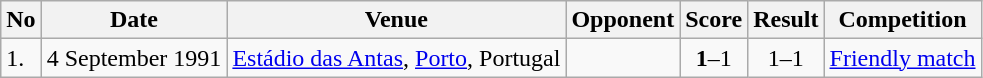<table class="wikitable" style="font-size:100%;">
<tr>
<th>No</th>
<th>Date</th>
<th>Venue</th>
<th>Opponent</th>
<th>Score</th>
<th>Result</th>
<th>Competition</th>
</tr>
<tr>
<td>1.</td>
<td>4 September 1991</td>
<td><a href='#'>Estádio das Antas</a>, <a href='#'>Porto</a>, Portugal</td>
<td></td>
<td align=center><strong>1</strong>–1</td>
<td align=center>1–1</td>
<td><a href='#'>Friendly match</a></td>
</tr>
</table>
